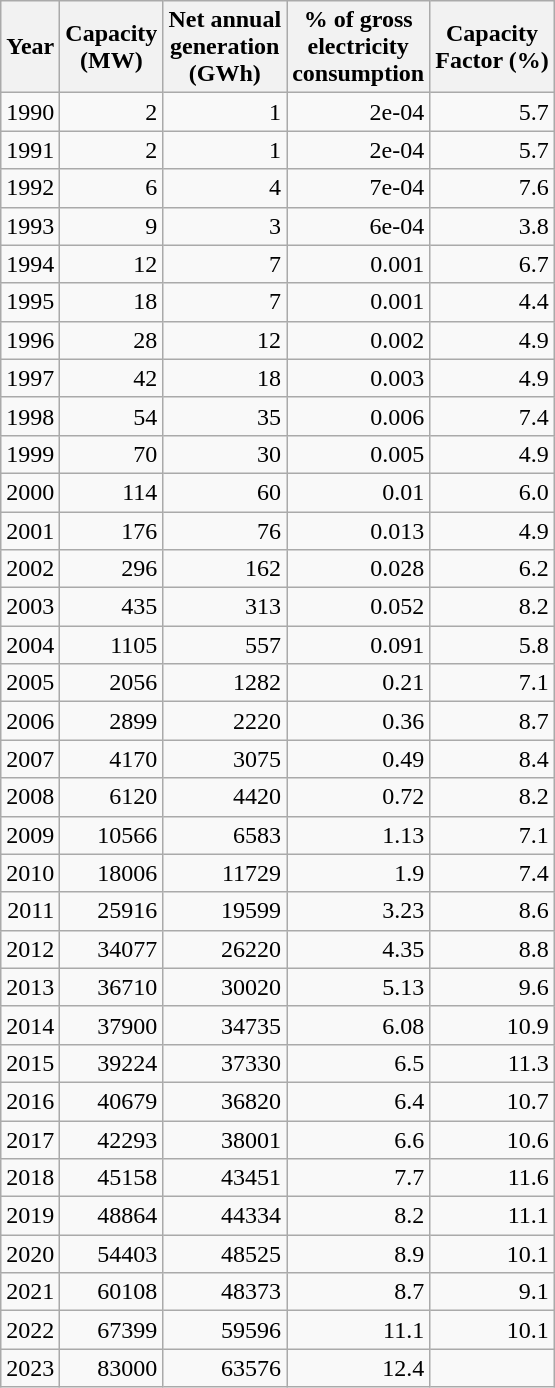<table class="wikitable" style="text-align: right;">
<tr>
<th>Year</th>
<th>Capacity<br>(MW)</th>
<th>Net annual<br>generation<br>(GWh)</th>
<th>% of gross<br>electricity<br>consumption</th>
<th>Capacity<br>Factor (%)</th>
</tr>
<tr>
<td>1990</td>
<td>2</td>
<td>1</td>
<td>2e-04</td>
<td>5.7</td>
</tr>
<tr>
<td>1991</td>
<td>2</td>
<td>1</td>
<td>2e-04</td>
<td>5.7</td>
</tr>
<tr>
<td>1992</td>
<td>6</td>
<td>4</td>
<td>7e-04</td>
<td>7.6</td>
</tr>
<tr>
<td>1993</td>
<td>9</td>
<td>3</td>
<td>6e-04</td>
<td>3.8</td>
</tr>
<tr>
<td>1994</td>
<td>12</td>
<td>7</td>
<td>0.001</td>
<td>6.7</td>
</tr>
<tr>
<td>1995</td>
<td>18</td>
<td>7</td>
<td>0.001</td>
<td>4.4</td>
</tr>
<tr>
<td>1996</td>
<td>28</td>
<td>12</td>
<td>0.002</td>
<td>4.9</td>
</tr>
<tr>
<td>1997</td>
<td>42</td>
<td>18</td>
<td>0.003</td>
<td>4.9</td>
</tr>
<tr>
<td>1998</td>
<td>54</td>
<td>35</td>
<td>0.006</td>
<td>7.4</td>
</tr>
<tr>
<td>1999</td>
<td>70</td>
<td>30</td>
<td>0.005</td>
<td>4.9</td>
</tr>
<tr>
<td>2000</td>
<td>114</td>
<td>60</td>
<td>0.01</td>
<td>6.0</td>
</tr>
<tr>
<td>2001</td>
<td>176</td>
<td>76</td>
<td>0.013</td>
<td>4.9</td>
</tr>
<tr>
<td>2002</td>
<td>296</td>
<td>162</td>
<td>0.028</td>
<td>6.2</td>
</tr>
<tr>
<td>2003</td>
<td>435</td>
<td>313</td>
<td>0.052</td>
<td>8.2</td>
</tr>
<tr>
<td>2004</td>
<td>1105</td>
<td>557</td>
<td>0.091</td>
<td>5.8</td>
</tr>
<tr>
<td>2005</td>
<td>2056</td>
<td>1282</td>
<td>0.21</td>
<td>7.1</td>
</tr>
<tr>
<td>2006</td>
<td>2899</td>
<td>2220</td>
<td>0.36</td>
<td>8.7</td>
</tr>
<tr>
<td>2007</td>
<td>4170</td>
<td>3075</td>
<td>0.49</td>
<td>8.4</td>
</tr>
<tr>
<td>2008</td>
<td>6120</td>
<td>4420</td>
<td>0.72</td>
<td>8.2</td>
</tr>
<tr>
<td>2009</td>
<td>10566</td>
<td>6583</td>
<td>1.13</td>
<td>7.1</td>
</tr>
<tr>
<td>2010</td>
<td>18006</td>
<td>11729</td>
<td>1.9</td>
<td>7.4</td>
</tr>
<tr>
<td>2011</td>
<td>25916</td>
<td>19599</td>
<td>3.23</td>
<td>8.6</td>
</tr>
<tr>
<td>2012</td>
<td>34077</td>
<td>26220</td>
<td>4.35</td>
<td>8.8</td>
</tr>
<tr>
<td>2013</td>
<td>36710</td>
<td>30020</td>
<td>5.13</td>
<td>9.6</td>
</tr>
<tr>
<td>2014</td>
<td>37900</td>
<td>34735</td>
<td>6.08</td>
<td>10.9</td>
</tr>
<tr>
<td>2015</td>
<td>39224</td>
<td>37330</td>
<td>6.5</td>
<td>11.3</td>
</tr>
<tr>
<td>2016</td>
<td>40679</td>
<td>36820</td>
<td>6.4</td>
<td>10.7</td>
</tr>
<tr>
<td>2017</td>
<td>42293</td>
<td>38001</td>
<td>6.6</td>
<td>10.6</td>
</tr>
<tr>
<td>2018</td>
<td>45158</td>
<td>43451</td>
<td>7.7</td>
<td>11.6</td>
</tr>
<tr>
<td>2019</td>
<td>48864</td>
<td>44334</td>
<td>8.2</td>
<td>11.1</td>
</tr>
<tr>
<td>2020</td>
<td>54403</td>
<td>48525</td>
<td>8.9</td>
<td>10.1</td>
</tr>
<tr>
<td>2021</td>
<td>60108</td>
<td>48373</td>
<td>8.7</td>
<td>9.1</td>
</tr>
<tr>
<td>2022</td>
<td>67399</td>
<td>59596</td>
<td>11.1</td>
<td>10.1</td>
</tr>
<tr>
<td>2023</td>
<td>83000</td>
<td>63576</td>
<td>12.4</td>
<td></td>
</tr>
</table>
